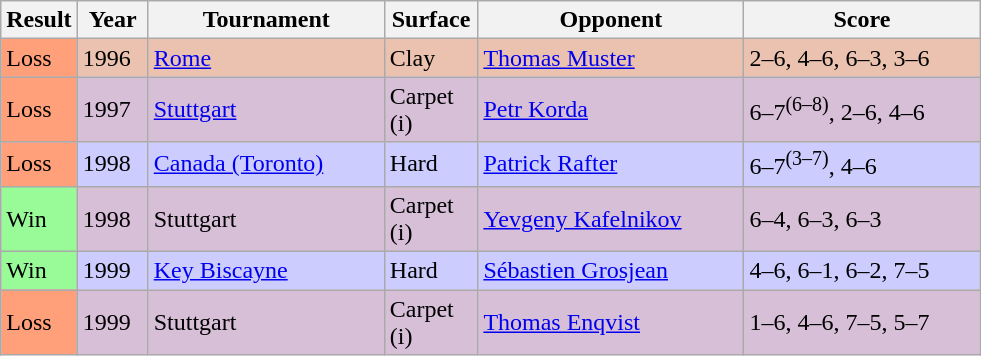<table class="sortable wikitable">
<tr>
<th style="width:40px">Result</th>
<th style="width:40px">Year</th>
<th style="width:150px;">Tournament</th>
<th style="width:55px">Surface</th>
<th style="width:170px">Opponent</th>
<th style="width:150px"  class="unsortable">Score</th>
</tr>
<tr style="background:#ebc2af;">
<td style="background:#ffa07a;">Loss</td>
<td>1996</td>
<td><a href='#'>Rome</a></td>
<td>Clay</td>
<td> <a href='#'>Thomas Muster</a></td>
<td>2–6, 4–6, 6–3, 3–6</td>
</tr>
<tr bgcolor=thistle>
<td style="background:#ffa07a;">Loss</td>
<td>1997</td>
<td><a href='#'>Stuttgart</a></td>
<td>Carpet (i)</td>
<td> <a href='#'>Petr Korda</a></td>
<td>6–7<sup>(6–8)</sup>, 2–6, 4–6</td>
</tr>
<tr bgcolor=ccccff>
<td style="background:#ffa07a;">Loss</td>
<td>1998</td>
<td><a href='#'>Canada (Toronto)</a></td>
<td>Hard</td>
<td> <a href='#'>Patrick Rafter</a></td>
<td>6–7<sup>(3–7)</sup>, 4–6</td>
</tr>
<tr bgcolor=thistle>
<td style="background:#98fb98;">Win</td>
<td>1998</td>
<td>Stuttgart</td>
<td>Carpet (i)</td>
<td> <a href='#'>Yevgeny Kafelnikov</a></td>
<td>6–4, 6–3, 6–3</td>
</tr>
<tr bgcolor=ccccff>
<td style="background:#98fb98;">Win</td>
<td>1999</td>
<td><a href='#'>Key Biscayne</a></td>
<td>Hard</td>
<td> <a href='#'>Sébastien Grosjean</a></td>
<td>4–6, 6–1, 6–2, 7–5</td>
</tr>
<tr bgcolor=thistle>
<td style="background:#ffa07a;">Loss</td>
<td>1999</td>
<td>Stuttgart</td>
<td>Carpet (i)</td>
<td> <a href='#'>Thomas Enqvist</a></td>
<td>1–6, 4–6, 7–5, 5–7</td>
</tr>
</table>
